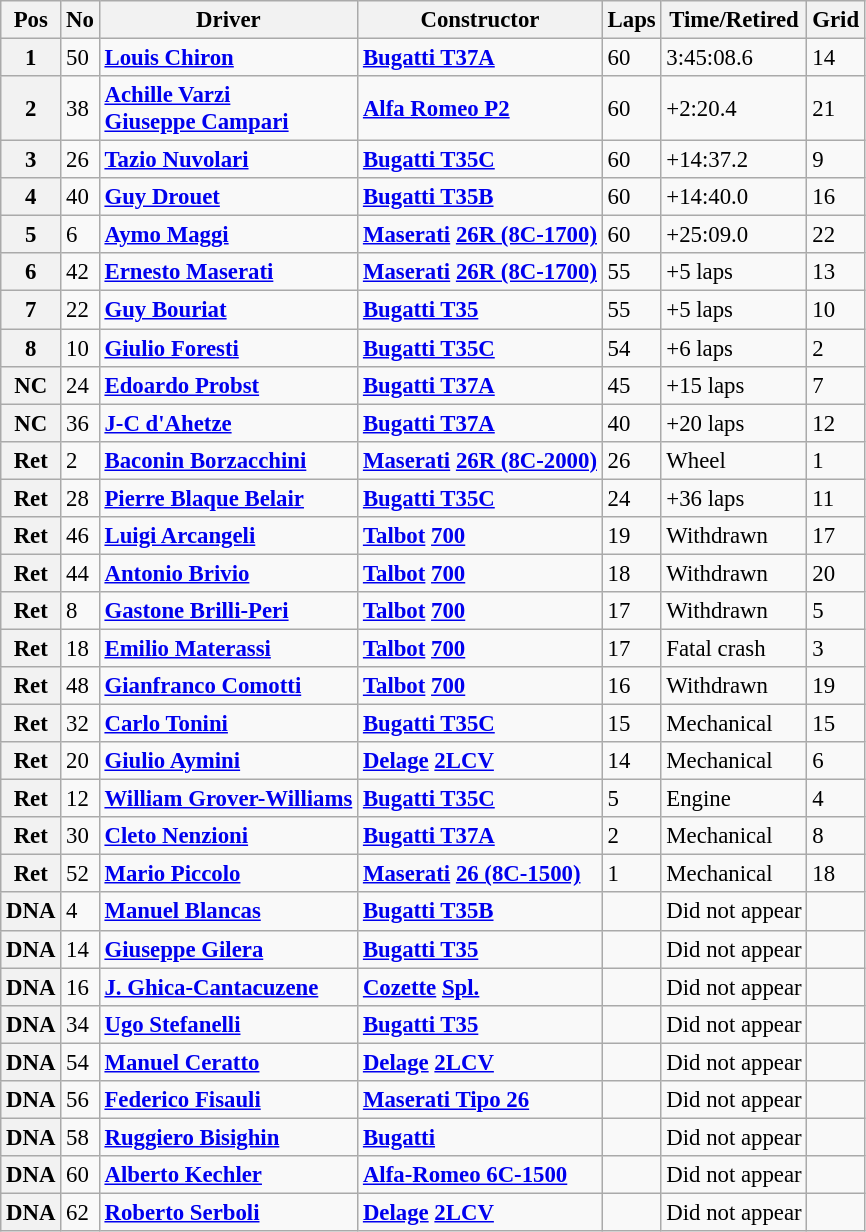<table class="wikitable" style="font-size:95%;">
<tr>
<th>Pos</th>
<th>No</th>
<th>Driver</th>
<th>Constructor</th>
<th>Laps</th>
<th>Time/Retired</th>
<th>Grid</th>
</tr>
<tr>
<th>1</th>
<td>50</td>
<td> <strong><a href='#'>Louis Chiron</a></strong></td>
<td><strong><a href='#'>Bugatti T37A</a></strong></td>
<td>60</td>
<td>3:45:08.6</td>
<td>14</td>
</tr>
<tr>
<th>2</th>
<td>38</td>
<td> <strong><a href='#'>Achille Varzi</a></strong><br> <strong><a href='#'>Giuseppe Campari</a></strong></td>
<td><strong><a href='#'>Alfa Romeo P2</a></strong></td>
<td>60</td>
<td>+2:20.4</td>
<td>21</td>
</tr>
<tr>
<th>3</th>
<td>26</td>
<td> <strong><a href='#'>Tazio Nuvolari</a></strong></td>
<td><strong><a href='#'>Bugatti T35C</a></strong></td>
<td>60</td>
<td>+14:37.2</td>
<td>9</td>
</tr>
<tr>
<th>4</th>
<td>40</td>
<td> <strong><a href='#'>Guy Drouet</a></strong></td>
<td><strong><a href='#'>Bugatti T35B</a></strong></td>
<td>60</td>
<td>+14:40.0</td>
<td>16</td>
</tr>
<tr>
<th>5</th>
<td>6</td>
<td> <strong><a href='#'>Aymo Maggi</a></strong></td>
<td><strong><a href='#'>Maserati</a> <a href='#'>26R (8C-1700)</a></strong></td>
<td>60</td>
<td>+25:09.0</td>
<td>22</td>
</tr>
<tr>
<th>6</th>
<td>42</td>
<td> <strong><a href='#'>Ernesto Maserati</a></strong></td>
<td><strong><a href='#'>Maserati</a> <a href='#'>26R (8C-1700)</a></strong></td>
<td>55</td>
<td>+5 laps</td>
<td>13</td>
</tr>
<tr>
<th>7</th>
<td>22</td>
<td> <strong><a href='#'>Guy Bouriat</a></strong></td>
<td><strong><a href='#'>Bugatti T35</a></strong></td>
<td>55</td>
<td>+5 laps</td>
<td>10</td>
</tr>
<tr>
<th>8</th>
<td>10</td>
<td> <strong><a href='#'>Giulio Foresti</a></strong></td>
<td><strong><a href='#'>Bugatti T35C</a></strong></td>
<td>54</td>
<td>+6 laps</td>
<td>2</td>
</tr>
<tr>
<th>NC</th>
<td>24</td>
<td> <strong><a href='#'>Edoardo Probst</a></strong></td>
<td><strong><a href='#'>Bugatti T37A</a></strong></td>
<td>45</td>
<td>+15 laps</td>
<td>7</td>
</tr>
<tr>
<th>NC</th>
<td>36</td>
<td><strong> <a href='#'>J-C d'Ahetze</a></strong></td>
<td><strong><a href='#'>Bugatti T37A</a></strong></td>
<td>40</td>
<td>+20 laps</td>
<td>12</td>
</tr>
<tr>
<th>Ret</th>
<td>2</td>
<td> <strong><a href='#'>Baconin Borzacchini</a></strong></td>
<td><strong><a href='#'>Maserati</a> <a href='#'>26R (8C-2000)</a></strong></td>
<td>26</td>
<td>Wheel</td>
<td>1</td>
</tr>
<tr>
<th>Ret</th>
<td>28</td>
<td> <strong><a href='#'>Pierre Blaque Belair</a></strong></td>
<td><strong><a href='#'>Bugatti T35C</a></strong></td>
<td>24</td>
<td>+36 laps</td>
<td>11</td>
</tr>
<tr>
<th>Ret</th>
<td>46</td>
<td> <strong><a href='#'>Luigi Arcangeli</a></strong></td>
<td><strong><a href='#'>Talbot</a> <a href='#'>700</a></strong></td>
<td>19</td>
<td>Withdrawn</td>
<td>17</td>
</tr>
<tr>
<th>Ret</th>
<td>44</td>
<td> <strong><a href='#'>Antonio Brivio</a></strong></td>
<td><strong><a href='#'>Talbot</a> <a href='#'>700</a></strong></td>
<td>18</td>
<td>Withdrawn</td>
<td>20</td>
</tr>
<tr>
<th>Ret</th>
<td>8</td>
<td> <strong><a href='#'>Gastone Brilli-Peri</a></strong></td>
<td><strong><a href='#'>Talbot</a> <a href='#'>700</a></strong></td>
<td>17</td>
<td>Withdrawn</td>
<td>5</td>
</tr>
<tr>
<th>Ret</th>
<td>18</td>
<td> <strong><a href='#'>Emilio Materassi</a></strong></td>
<td><strong><a href='#'>Talbot</a> <a href='#'>700</a></strong></td>
<td>17</td>
<td>Fatal crash</td>
<td>3</td>
</tr>
<tr>
<th>Ret</th>
<td>48</td>
<td> <strong><a href='#'>Gianfranco Comotti</a></strong></td>
<td><strong><a href='#'>Talbot</a> <a href='#'>700</a></strong></td>
<td>16</td>
<td>Withdrawn</td>
<td>19</td>
</tr>
<tr>
<th>Ret</th>
<td>32</td>
<td> <strong><a href='#'>Carlo Tonini</a></strong></td>
<td><strong><a href='#'>Bugatti T35C</a></strong></td>
<td>15</td>
<td>Mechanical</td>
<td>15</td>
</tr>
<tr>
<th>Ret</th>
<td>20</td>
<td> <strong><a href='#'>Giulio Aymini</a></strong></td>
<td><strong><a href='#'>Delage</a> <a href='#'>2LCV</a></strong></td>
<td>14</td>
<td>Mechanical</td>
<td>6</td>
</tr>
<tr>
<th>Ret</th>
<td>12</td>
<td> <strong><a href='#'>William Grover-Williams</a></strong></td>
<td><strong><a href='#'>Bugatti T35C</a></strong></td>
<td>5</td>
<td>Engine</td>
<td>4</td>
</tr>
<tr>
<th>Ret</th>
<td>30</td>
<td> <strong><a href='#'>Cleto Nenzioni</a></strong></td>
<td><strong><a href='#'>Bugatti T37A</a></strong></td>
<td>2</td>
<td>Mechanical</td>
<td>8</td>
</tr>
<tr>
<th>Ret</th>
<td>52</td>
<td> <strong><a href='#'>Mario Piccolo</a></strong></td>
<td><strong><a href='#'>Maserati</a> <a href='#'>26 (8C-1500)</a></strong></td>
<td>1</td>
<td>Mechanical</td>
<td>18</td>
</tr>
<tr>
<th>DNA</th>
<td>4</td>
<td> <strong><a href='#'>Manuel Blancas</a></strong></td>
<td><strong><a href='#'>Bugatti T35B</a></strong></td>
<td></td>
<td>Did not appear</td>
<td></td>
</tr>
<tr>
<th>DNA</th>
<td>14</td>
<td> <strong><a href='#'>Giuseppe Gilera</a></strong></td>
<td><strong><a href='#'>Bugatti T35</a></strong></td>
<td></td>
<td>Did not appear</td>
<td></td>
</tr>
<tr>
<th>DNA</th>
<td>16</td>
<td> <strong><a href='#'>J. Ghica-Cantacuzene</a></strong></td>
<td><strong><a href='#'>Cozette</a> <a href='#'>Spl.</a></strong></td>
<td></td>
<td>Did not appear</td>
<td></td>
</tr>
<tr>
<th>DNA</th>
<td>34</td>
<td> <strong><a href='#'>Ugo Stefanelli</a></strong></td>
<td><strong><a href='#'>Bugatti T35</a></strong></td>
<td></td>
<td>Did not appear</td>
<td></td>
</tr>
<tr>
<th>DNA</th>
<td>54</td>
<td> <strong><a href='#'>Manuel Ceratto</a></strong></td>
<td><strong><a href='#'>Delage</a> <a href='#'>2LCV</a></strong></td>
<td></td>
<td>Did not appear</td>
<td></td>
</tr>
<tr>
<th>DNA</th>
<td>56</td>
<td> <strong><a href='#'>Federico Fisauli</a></strong></td>
<td><strong><a href='#'>Maserati Tipo 26</a></strong></td>
<td></td>
<td>Did not appear</td>
<td></td>
</tr>
<tr>
<th>DNA</th>
<td>58</td>
<td> <strong><a href='#'>Ruggiero Bisighin</a></strong></td>
<td><strong><a href='#'>Bugatti</a></strong></td>
<td></td>
<td>Did not appear</td>
<td></td>
</tr>
<tr>
<th>DNA</th>
<td>60</td>
<td> <strong><a href='#'>Alberto Kechler</a></strong></td>
<td><strong><a href='#'>Alfa-Romeo 6C-1500</a></strong></td>
<td></td>
<td>Did not appear</td>
<td></td>
</tr>
<tr>
<th>DNA</th>
<td>62</td>
<td> <strong><a href='#'>Roberto Serboli</a></strong></td>
<td><strong><a href='#'>Delage</a> <a href='#'>2LCV</a></strong></td>
<td></td>
<td>Did not appear</td>
<td></td>
</tr>
</table>
